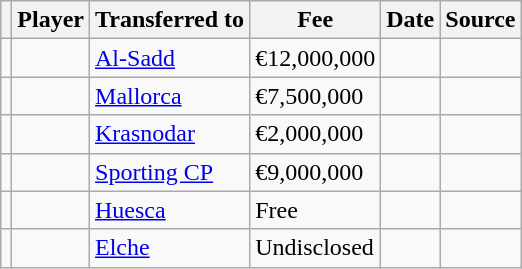<table class="wikitable plainrowheaders sortable">
<tr>
<th></th>
<th scope="col">Player</th>
<th>Transferred to</th>
<th style="width: 65px;">Fee</th>
<th scope="col">Date</th>
<th scope="col">Source</th>
</tr>
<tr>
<td align="center"></td>
<td></td>
<td> <a href='#'>Al-Sadd</a></td>
<td>€12,000,000</td>
<td></td>
<td></td>
</tr>
<tr>
<td align="center"></td>
<td></td>
<td> <a href='#'>Mallorca</a></td>
<td>€7,500,000</td>
<td></td>
<td></td>
</tr>
<tr>
<td align="center"></td>
<td></td>
<td> <a href='#'>Krasnodar</a></td>
<td>€2,000,000</td>
<td></td>
<td></td>
</tr>
<tr>
<td align="center"></td>
<td></td>
<td> <a href='#'>Sporting CP</a></td>
<td>€9,000,000</td>
<td></td>
<td></td>
</tr>
<tr>
<td align="center"></td>
<td></td>
<td> <a href='#'>Huesca</a></td>
<td>Free</td>
<td></td>
<td></td>
</tr>
<tr>
<td align="center"></td>
<td></td>
<td> <a href='#'>Elche</a></td>
<td>Undisclosed</td>
<td></td>
<td></td>
</tr>
</table>
